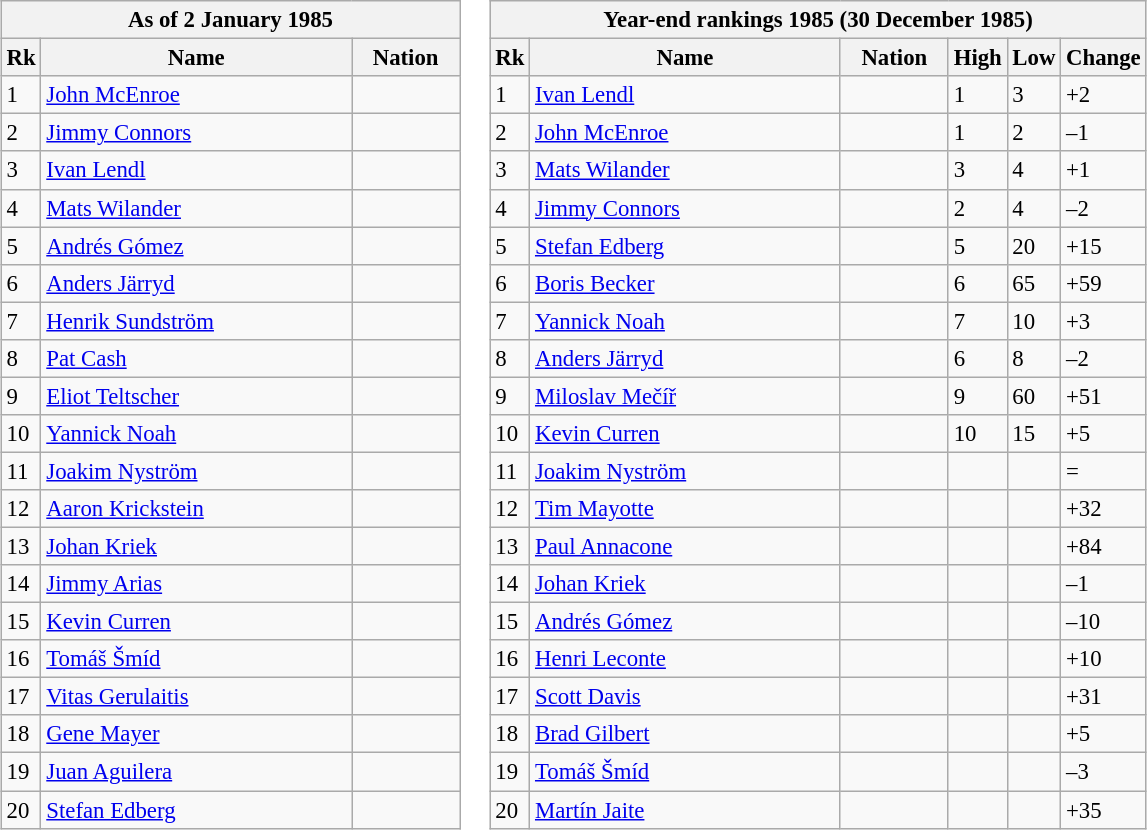<table>
<tr valign="top">
<td><br><table class="wikitable" style="font-size:95%">
<tr>
<th colspan="3">As of 2 January 1985</th>
</tr>
<tr>
<th>Rk</th>
<th style="width:200px;">Name</th>
<th style="width:65px;">Nation</th>
</tr>
<tr>
<td>1</td>
<td><a href='#'>John McEnroe</a></td>
<td></td>
</tr>
<tr>
<td>2</td>
<td><a href='#'>Jimmy Connors</a></td>
<td></td>
</tr>
<tr>
<td>3</td>
<td><a href='#'>Ivan Lendl</a></td>
<td></td>
</tr>
<tr>
<td>4</td>
<td><a href='#'>Mats Wilander</a></td>
<td></td>
</tr>
<tr>
<td>5</td>
<td><a href='#'>Andrés Gómez</a></td>
<td></td>
</tr>
<tr>
<td>6</td>
<td><a href='#'>Anders Järryd</a></td>
<td></td>
</tr>
<tr>
<td>7</td>
<td><a href='#'>Henrik Sundström</a></td>
<td></td>
</tr>
<tr>
<td>8</td>
<td><a href='#'>Pat Cash</a></td>
<td></td>
</tr>
<tr>
<td>9</td>
<td><a href='#'>Eliot Teltscher</a></td>
<td></td>
</tr>
<tr>
<td>10</td>
<td><a href='#'>Yannick Noah</a></td>
<td></td>
</tr>
<tr>
<td>11</td>
<td><a href='#'>Joakim Nyström</a></td>
<td></td>
</tr>
<tr>
<td>12</td>
<td><a href='#'>Aaron Krickstein</a></td>
<td></td>
</tr>
<tr>
<td>13</td>
<td><a href='#'>Johan Kriek</a></td>
<td></td>
</tr>
<tr>
<td>14</td>
<td><a href='#'>Jimmy Arias</a></td>
<td></td>
</tr>
<tr>
<td>15</td>
<td><a href='#'>Kevin Curren</a></td>
<td></td>
</tr>
<tr>
<td>16</td>
<td><a href='#'>Tomáš Šmíd</a></td>
<td></td>
</tr>
<tr>
<td>17</td>
<td><a href='#'>Vitas Gerulaitis</a></td>
<td></td>
</tr>
<tr>
<td>18</td>
<td><a href='#'>Gene Mayer</a></td>
<td></td>
</tr>
<tr>
<td>19</td>
<td><a href='#'>Juan Aguilera</a></td>
<td></td>
</tr>
<tr>
<td>20</td>
<td><a href='#'>Stefan Edberg</a></td>
<td></td>
</tr>
</table>
</td>
<td><br><table class="wikitable" style="font-size:95%">
<tr>
<th colspan="7">Year-end rankings 1985 (30 December 1985)</th>
</tr>
<tr valign="top">
<th>Rk</th>
<th style="width:200px;">Name</th>
<th style="width:65px;">Nation</th>
<th>High</th>
<th>Low</th>
<th>Change</th>
</tr>
<tr>
<td>1</td>
<td><a href='#'>Ivan Lendl</a></td>
<td></td>
<td>1</td>
<td>3</td>
<td> +2</td>
</tr>
<tr>
<td>2</td>
<td><a href='#'>John McEnroe</a></td>
<td></td>
<td>1</td>
<td>2</td>
<td> –1</td>
</tr>
<tr>
<td>3</td>
<td><a href='#'>Mats Wilander</a></td>
<td></td>
<td>3</td>
<td>4</td>
<td> +1</td>
</tr>
<tr>
<td>4</td>
<td><a href='#'>Jimmy Connors</a></td>
<td></td>
<td>2</td>
<td>4</td>
<td> –2</td>
</tr>
<tr>
<td>5</td>
<td><a href='#'>Stefan Edberg</a></td>
<td></td>
<td>5</td>
<td>20</td>
<td> +15</td>
</tr>
<tr>
<td>6</td>
<td><a href='#'>Boris Becker</a></td>
<td></td>
<td>6</td>
<td>65</td>
<td> +59</td>
</tr>
<tr>
<td>7</td>
<td><a href='#'>Yannick Noah</a></td>
<td></td>
<td>7</td>
<td>10</td>
<td> +3</td>
</tr>
<tr>
<td>8</td>
<td><a href='#'>Anders Järryd</a></td>
<td></td>
<td>6</td>
<td>8</td>
<td> –2</td>
</tr>
<tr>
<td>9</td>
<td><a href='#'>Miloslav Mečíř</a></td>
<td></td>
<td>9</td>
<td>60</td>
<td> +51</td>
</tr>
<tr>
<td>10</td>
<td><a href='#'>Kevin Curren</a></td>
<td></td>
<td>10</td>
<td>15</td>
<td> +5</td>
</tr>
<tr>
<td>11</td>
<td><a href='#'>Joakim Nyström</a></td>
<td></td>
<td></td>
<td></td>
<td> =</td>
</tr>
<tr>
<td>12</td>
<td><a href='#'>Tim Mayotte</a></td>
<td></td>
<td></td>
<td></td>
<td> +32</td>
</tr>
<tr>
<td>13</td>
<td><a href='#'>Paul Annacone</a></td>
<td></td>
<td></td>
<td></td>
<td> +84</td>
</tr>
<tr>
<td>14</td>
<td><a href='#'>Johan Kriek</a></td>
<td></td>
<td></td>
<td></td>
<td> –1</td>
</tr>
<tr>
<td>15</td>
<td><a href='#'>Andrés Gómez</a></td>
<td></td>
<td></td>
<td></td>
<td> –10</td>
</tr>
<tr>
<td>16</td>
<td><a href='#'>Henri Leconte</a></td>
<td></td>
<td></td>
<td></td>
<td> +10</td>
</tr>
<tr>
<td>17</td>
<td><a href='#'>Scott Davis</a></td>
<td></td>
<td></td>
<td></td>
<td> +31</td>
</tr>
<tr>
<td>18</td>
<td><a href='#'>Brad Gilbert</a></td>
<td></td>
<td></td>
<td></td>
<td> +5</td>
</tr>
<tr>
<td>19</td>
<td><a href='#'>Tomáš Šmíd</a></td>
<td></td>
<td></td>
<td></td>
<td> –3</td>
</tr>
<tr>
<td>20</td>
<td><a href='#'>Martín Jaite</a></td>
<td></td>
<td></td>
<td></td>
<td> +35</td>
</tr>
</table>
</td>
</tr>
</table>
